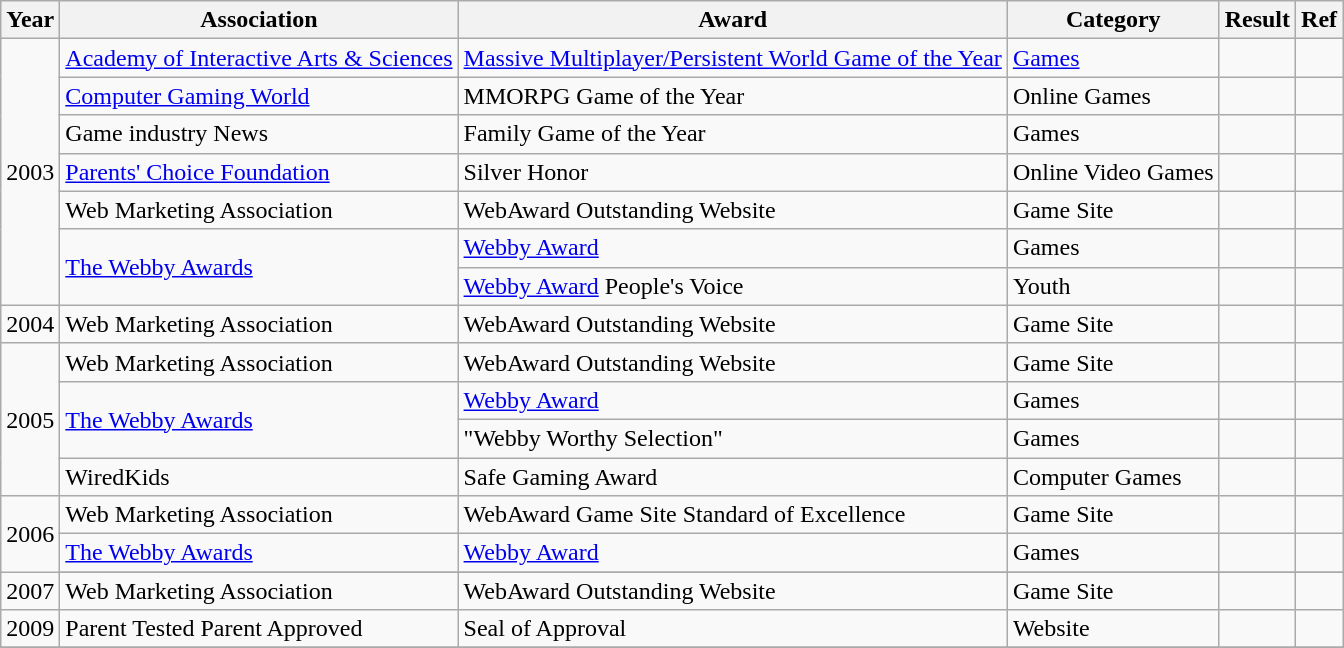<table class="wikitable">
<tr>
<th>Year</th>
<th>Association</th>
<th>Award</th>
<th>Category</th>
<th>Result</th>
<th>Ref</th>
</tr>
<tr>
<td rowspan="7">2003</td>
<td><a href='#'>Academy of Interactive Arts & Sciences</a></td>
<td><a href='#'>Massive Multiplayer/Persistent World Game of the Year</a></td>
<td><a href='#'>Games</a></td>
<td></td>
<td></td>
</tr>
<tr>
<td><a href='#'>Computer Gaming World</a></td>
<td>MMORPG Game of the Year</td>
<td>Online Games</td>
<td></td>
<td></td>
</tr>
<tr>
<td>Game industry News</td>
<td>Family Game of the Year</td>
<td>Games</td>
<td></td>
<td></td>
</tr>
<tr>
<td><a href='#'>Parents' Choice Foundation</a></td>
<td>Silver Honor</td>
<td>Online Video Games</td>
<td></td>
<td></td>
</tr>
<tr>
<td>Web Marketing Association</td>
<td>WebAward Outstanding Website</td>
<td>Game Site</td>
<td></td>
<td></td>
</tr>
<tr>
<td rowspan="2"><a href='#'>The Webby Awards</a></td>
<td><a href='#'>Webby Award</a></td>
<td>Games</td>
<td></td>
<td></td>
</tr>
<tr>
<td><a href='#'>Webby Award</a> People's Voice</td>
<td>Youth</td>
<td></td>
<td></td>
</tr>
<tr>
<td>2004</td>
<td>Web Marketing Association</td>
<td>WebAward Outstanding Website</td>
<td>Game Site</td>
<td></td>
<td></td>
</tr>
<tr>
<td rowspan="4">2005</td>
<td>Web Marketing Association</td>
<td>WebAward Outstanding Website</td>
<td>Game Site</td>
<td></td>
<td></td>
</tr>
<tr>
<td rowspan="2"><a href='#'>The Webby Awards</a></td>
<td><a href='#'>Webby Award</a></td>
<td>Games</td>
<td></td>
<td></td>
</tr>
<tr>
<td>"Webby Worthy Selection"</td>
<td>Games</td>
<td></td>
<td></td>
</tr>
<tr>
<td>WiredKids</td>
<td>Safe Gaming Award</td>
<td>Computer Games</td>
<td></td>
<td></td>
</tr>
<tr>
<td rowspan="2">2006</td>
<td>Web Marketing Association</td>
<td>WebAward Game Site Standard of Excellence</td>
<td>Game Site</td>
<td></td>
<td></td>
</tr>
<tr>
<td><a href='#'>The Webby Awards</a></td>
<td><a href='#'>Webby Award</a></td>
<td>Games</td>
<td></td>
<td></td>
</tr>
<tr>
<td rowspan="2">2007</td>
</tr>
<tr>
<td>Web Marketing Association</td>
<td>WebAward Outstanding Website</td>
<td>Game Site</td>
<td></td>
<td></td>
</tr>
<tr>
<td>2009</td>
<td>Parent Tested Parent Approved</td>
<td>Seal of Approval</td>
<td>Website</td>
<td></td>
<td></td>
</tr>
<tr>
</tr>
</table>
